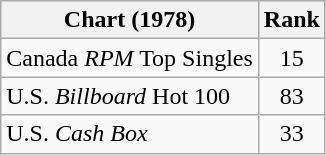<table class="wikitable sortable">
<tr>
<th align="left">Chart (1978)</th>
<th style="text-align:center;">Rank</th>
</tr>
<tr>
<td>Canada <em>RPM</em> Top Singles</td>
<td style="text-align:center;">15</td>
</tr>
<tr>
<td>U.S. <em>Billboard</em> Hot 100</td>
<td style="text-align:center;">83</td>
</tr>
<tr>
<td>U.S. <em>Cash Box</em></td>
<td style="text-align:center;">33</td>
</tr>
</table>
